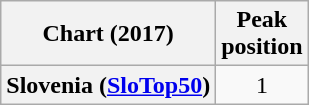<table class="wikitable sortable plainrowheaders" style="text-align:center">
<tr>
<th scope="col">Chart (2017)</th>
<th scope="col">Peak<br> position</th>
</tr>
<tr>
<th scope="row">Slovenia (<a href='#'>SloTop50</a>)</th>
<td>1</td>
</tr>
</table>
